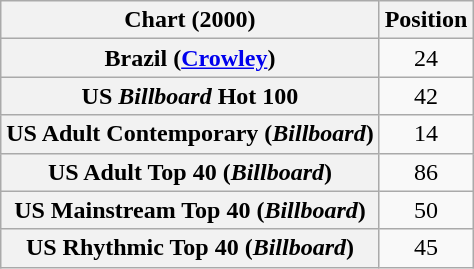<table class="wikitable sortable plainrowheaders">
<tr>
<th scope="col">Chart (2000)</th>
<th scope="col">Position</th>
</tr>
<tr>
<th scope="row">Brazil (<a href='#'>Crowley</a>)</th>
<td align="center">24</td>
</tr>
<tr>
<th scope="row">US <em>Billboard</em> Hot 100</th>
<td align="center">42</td>
</tr>
<tr>
<th scope="row">US Adult Contemporary (<em>Billboard</em>)</th>
<td align="center">14</td>
</tr>
<tr>
<th scope="row">US Adult Top 40 (<em>Billboard</em>)</th>
<td align="center">86</td>
</tr>
<tr>
<th scope="row">US Mainstream Top 40 (<em>Billboard</em>)</th>
<td align="center">50</td>
</tr>
<tr>
<th scope="row">US Rhythmic Top 40 (<em>Billboard</em>)</th>
<td align="center">45</td>
</tr>
</table>
